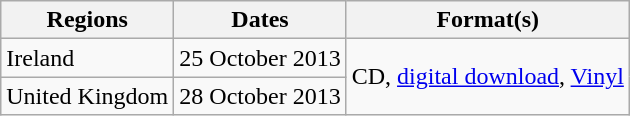<table class="wikitable plainrowheaders">
<tr>
<th scope="col">Regions</th>
<th scope="col">Dates</th>
<th scope="col">Format(s)</th>
</tr>
<tr>
<td>Ireland</td>
<td>25 October 2013</td>
<td rowspan="2">CD, <a href='#'>digital download</a>, <a href='#'>Vinyl</a></td>
</tr>
<tr>
<td>United Kingdom</td>
<td>28 October 2013</td>
</tr>
</table>
